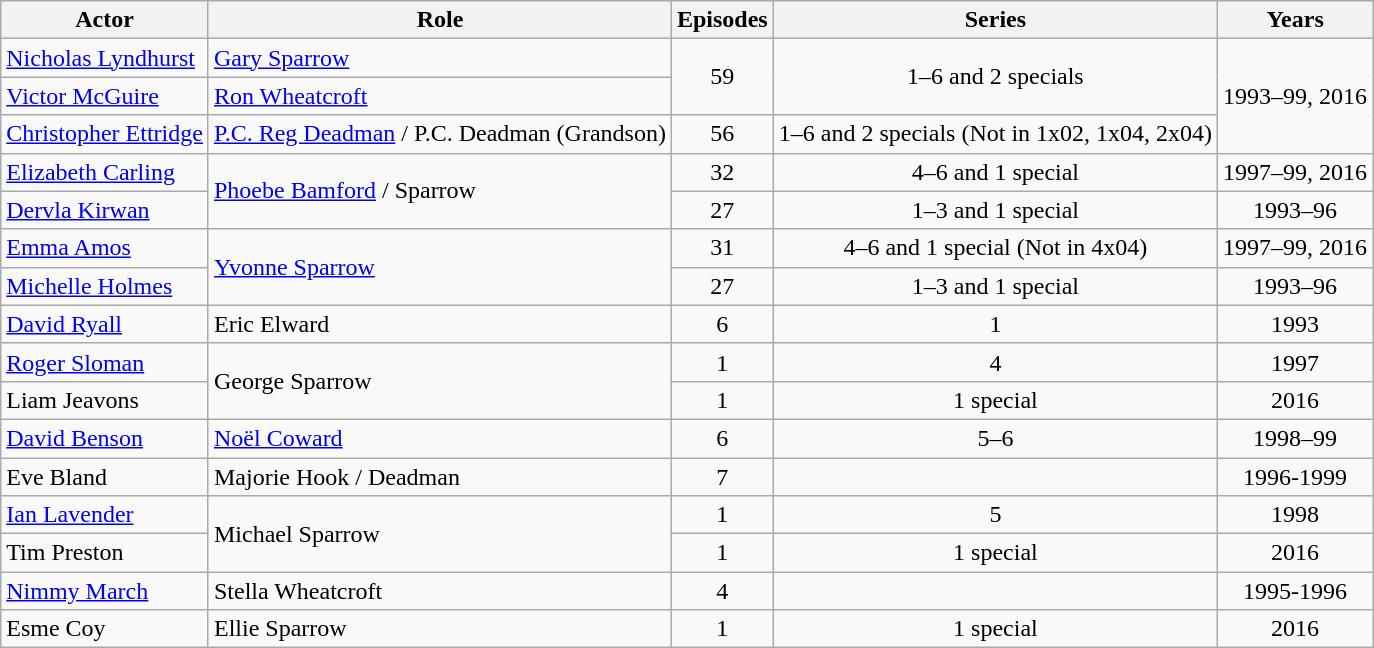<table class="wikitable">
<tr ">
<th>Actor</th>
<th>Role</th>
<th>Episodes</th>
<th>Series</th>
<th>Years</th>
</tr>
<tr>
<td><a href='#'>Nicholas Lyndhurst</a></td>
<td><a href='#'>Gary Sparrow</a></td>
<td rowspan="2" style="text-align:center;">59</td>
<td rowspan="2" style="text-align:center;">1–6 and 2 specials</td>
<td rowspan="3" style="text-align:center;">1993–99, 2016</td>
</tr>
<tr>
<td><a href='#'>Victor McGuire</a></td>
<td><a href='#'>Ron Wheatcroft</a></td>
</tr>
<tr>
<td><a href='#'>Christopher Ettridge</a></td>
<td><a href='#'>P.C. Reg Deadman</a> / P.C. Deadman (Grandson)</td>
<td style="text-align:center;">56</td>
<td style="text-align:center;">1–6 and 2 specials (Not in 1x02, 1x04, 2x04)</td>
</tr>
<tr>
<td><a href='#'>Elizabeth Carling</a></td>
<td rowspan="2"><a href='#'>Phoebe Bamford</a> / Sparrow</td>
<td style="text-align:center;">32</td>
<td style="text-align:center;">4–6 and 1 special</td>
<td style="text-align:center;">1997–99, 2016</td>
</tr>
<tr>
<td><a href='#'>Dervla Kirwan</a></td>
<td style="text-align:center;">27</td>
<td style="text-align:center;">1–3 and 1 special</td>
<td style="text-align:center;">1993–96</td>
</tr>
<tr>
<td><a href='#'>Emma Amos</a></td>
<td rowspan="2"><a href='#'>Yvonne Sparrow</a></td>
<td style="text-align:center;">31</td>
<td style="text-align:center;">4–6 and 1 special (Not in 4x04)</td>
<td style="text-align:center;">1997–99, 2016</td>
</tr>
<tr>
<td><a href='#'>Michelle Holmes</a></td>
<td style="text-align:center;">27</td>
<td style="text-align:center;">1–3 and 1 special</td>
<td style="text-align:center;">1993–96</td>
</tr>
<tr>
<td><a href='#'>David Ryall</a></td>
<td>Eric Elward</td>
<td style="text-align:center;">6</td>
<td style="text-align:center;">1</td>
<td style="text-align:center;">1993</td>
</tr>
<tr>
<td><a href='#'>Roger Sloman</a></td>
<td rowspan="2">George Sparrow</td>
<td style="text-align:center;">1</td>
<td style="text-align:center;">4</td>
<td style="text-align:center;">1997</td>
</tr>
<tr>
<td>Liam Jeavons</td>
<td style="text-align:center;">1</td>
<td style="text-align:center;">1 special</td>
<td style="text-align:center;">2016</td>
</tr>
<tr>
<td><a href='#'>David Benson</a></td>
<td><a href='#'>Noël Coward</a></td>
<td style="text-align:center;">6</td>
<td style="text-align:center;">5–6</td>
<td style="text-align:center;">1998–99</td>
</tr>
<tr>
<td>Eve Bland</td>
<td>Majorie Hook / Deadman</td>
<td style="text-align:center;">7</td>
<td style="text-align:center;"></td>
<td style="text-align:center;">1996-1999</td>
</tr>
<tr>
<td><a href='#'>Ian Lavender</a></td>
<td rowspan="2">Michael Sparrow</td>
<td style="text-align:center;">1</td>
<td style="text-align:center;">5</td>
<td style="text-align:center;">1998</td>
</tr>
<tr>
<td>Tim Preston</td>
<td style="text-align:center;">1</td>
<td style="text-align:center;">1 special</td>
<td style="text-align:center;">2016</td>
</tr>
<tr>
<td><a href='#'>Nimmy March</a></td>
<td>Stella Wheatcroft</td>
<td style="text-align:center;">4</td>
<td style="text-align:center;"></td>
<td style="text-align:center;">1995-1996</td>
</tr>
<tr>
<td>Esme Coy</td>
<td>Ellie Sparrow</td>
<td style="text-align:center;">1</td>
<td style="text-align:center;">1 special</td>
<td style="text-align:center;">2016</td>
</tr>
</table>
